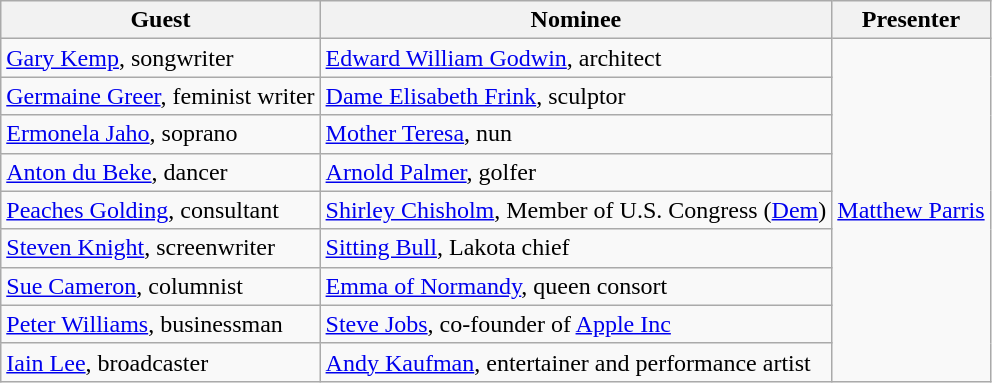<table class="wikitable">
<tr>
<th>Guest</th>
<th>Nominee</th>
<th>Presenter</th>
</tr>
<tr>
<td><a href='#'>Gary Kemp</a>, songwriter</td>
<td><a href='#'>Edward William Godwin</a>, architect</td>
<td rowspan="9"><a href='#'>Matthew Parris</a></td>
</tr>
<tr>
<td><a href='#'>Germaine Greer</a>, feminist writer</td>
<td><a href='#'>Dame Elisabeth Frink</a>, sculptor</td>
</tr>
<tr>
<td><a href='#'>Ermonela Jaho</a>, soprano</td>
<td><a href='#'>Mother Teresa</a>, nun</td>
</tr>
<tr>
<td><a href='#'>Anton du Beke</a>, dancer</td>
<td><a href='#'>Arnold Palmer</a>, golfer</td>
</tr>
<tr>
<td><a href='#'>Peaches Golding</a>, consultant</td>
<td><a href='#'>Shirley Chisholm</a>, Member of U.S. Congress (<a href='#'>Dem</a>)</td>
</tr>
<tr>
<td><a href='#'>Steven Knight</a>, screenwriter</td>
<td><a href='#'>Sitting Bull</a>, Lakota chief</td>
</tr>
<tr>
<td><a href='#'>Sue Cameron</a>, columnist</td>
<td><a href='#'>Emma of Normandy</a>, queen consort</td>
</tr>
<tr>
<td><a href='#'>Peter Williams</a>, businessman</td>
<td><a href='#'>Steve Jobs</a>, co-founder of <a href='#'>Apple Inc</a></td>
</tr>
<tr>
<td><a href='#'>Iain Lee</a>, broadcaster</td>
<td><a href='#'>Andy Kaufman</a>, entertainer and performance artist</td>
</tr>
</table>
